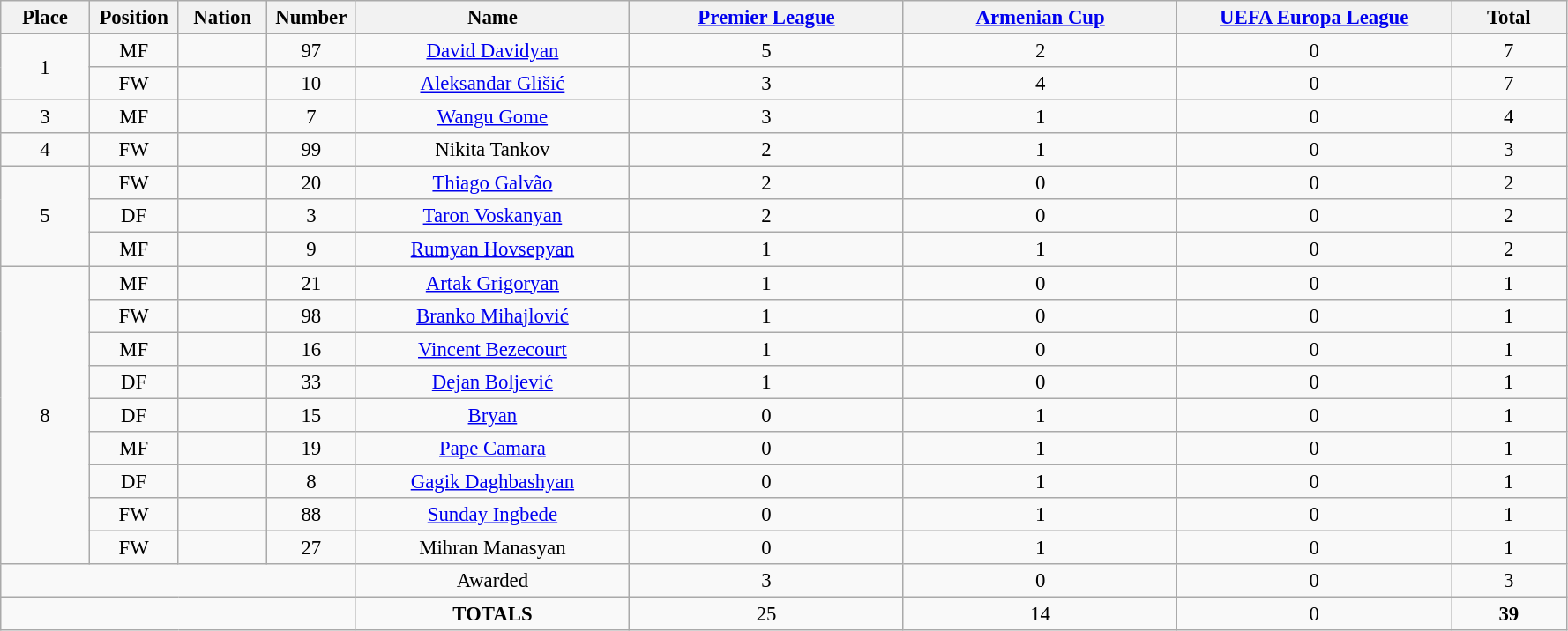<table class="wikitable" style="font-size: 95%; text-align: center;">
<tr>
<th width=60>Place</th>
<th width=60>Position</th>
<th width=60>Nation</th>
<th width=60>Number</th>
<th width=200>Name</th>
<th width=200><a href='#'>Premier League</a></th>
<th width=200><a href='#'>Armenian Cup</a></th>
<th width=200><a href='#'>UEFA Europa League</a></th>
<th width=80><strong>Total</strong></th>
</tr>
<tr>
<td rowspan="2">1</td>
<td>MF</td>
<td></td>
<td>97</td>
<td><a href='#'>David Davidyan</a></td>
<td>5</td>
<td>2</td>
<td>0</td>
<td>7</td>
</tr>
<tr>
<td>FW</td>
<td></td>
<td>10</td>
<td><a href='#'>Aleksandar Glišić</a></td>
<td>3</td>
<td>4</td>
<td>0</td>
<td>7</td>
</tr>
<tr>
<td>3</td>
<td>MF</td>
<td></td>
<td>7</td>
<td><a href='#'>Wangu Gome</a></td>
<td>3</td>
<td>1</td>
<td>0</td>
<td>4</td>
</tr>
<tr>
<td>4</td>
<td>FW</td>
<td></td>
<td>99</td>
<td>Nikita Tankov</td>
<td>2</td>
<td>1</td>
<td>0</td>
<td>3</td>
</tr>
<tr>
<td rowspan="3">5</td>
<td>FW</td>
<td></td>
<td>20</td>
<td><a href='#'>Thiago Galvão</a></td>
<td>2</td>
<td>0</td>
<td>0</td>
<td>2</td>
</tr>
<tr>
<td>DF</td>
<td></td>
<td>3</td>
<td><a href='#'>Taron Voskanyan</a></td>
<td>2</td>
<td>0</td>
<td>0</td>
<td>2</td>
</tr>
<tr>
<td>MF</td>
<td></td>
<td>9</td>
<td><a href='#'>Rumyan Hovsepyan</a></td>
<td>1</td>
<td>1</td>
<td>0</td>
<td>2</td>
</tr>
<tr>
<td rowspan="9">8</td>
<td>MF</td>
<td></td>
<td>21</td>
<td><a href='#'>Artak Grigoryan</a></td>
<td>1</td>
<td>0</td>
<td>0</td>
<td>1</td>
</tr>
<tr>
<td>FW</td>
<td></td>
<td>98</td>
<td><a href='#'>Branko Mihajlović</a></td>
<td>1</td>
<td>0</td>
<td>0</td>
<td>1</td>
</tr>
<tr>
<td>MF</td>
<td></td>
<td>16</td>
<td><a href='#'>Vincent Bezecourt</a></td>
<td>1</td>
<td>0</td>
<td>0</td>
<td>1</td>
</tr>
<tr>
<td>DF</td>
<td></td>
<td>33</td>
<td><a href='#'>Dejan Boljević</a></td>
<td>1</td>
<td>0</td>
<td>0</td>
<td>1</td>
</tr>
<tr>
<td>DF</td>
<td></td>
<td>15</td>
<td><a href='#'>Bryan</a></td>
<td>0</td>
<td>1</td>
<td>0</td>
<td>1</td>
</tr>
<tr>
<td>MF</td>
<td></td>
<td>19</td>
<td><a href='#'>Pape Camara</a></td>
<td>0</td>
<td>1</td>
<td>0</td>
<td>1</td>
</tr>
<tr>
<td>DF</td>
<td></td>
<td>8</td>
<td><a href='#'>Gagik Daghbashyan</a></td>
<td>0</td>
<td>1</td>
<td>0</td>
<td>1</td>
</tr>
<tr>
<td>FW</td>
<td></td>
<td>88</td>
<td><a href='#'>Sunday Ingbede</a></td>
<td>0</td>
<td>1</td>
<td>0</td>
<td>1</td>
</tr>
<tr>
<td>FW</td>
<td></td>
<td>27</td>
<td>Mihran Manasyan</td>
<td>0</td>
<td>1</td>
<td>0</td>
<td>1</td>
</tr>
<tr>
<td colspan="4"></td>
<td>Awarded</td>
<td>3</td>
<td>0</td>
<td>0</td>
<td>3</td>
</tr>
<tr>
<td colspan="4"></td>
<td><strong>TOTALS</strong></td>
<td>25</td>
<td>14</td>
<td>0</td>
<td><strong>39</strong></td>
</tr>
</table>
